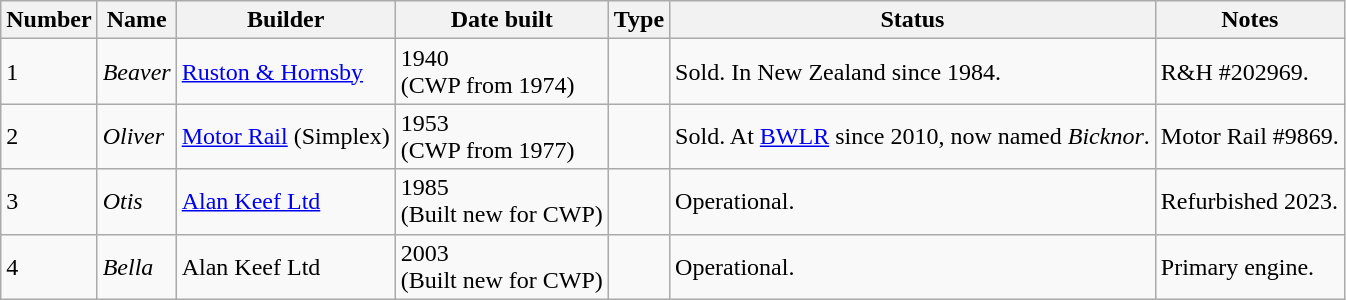<table class="wikitable">
<tr>
<th>Number</th>
<th>Name</th>
<th>Builder</th>
<th>Date built</th>
<th>Type</th>
<th>Status</th>
<th>Notes</th>
</tr>
<tr>
<td>1</td>
<td><em>Beaver</em></td>
<td><a href='#'>Ruston & Hornsby</a></td>
<td>1940<br>(CWP from 1974)</td>
<td></td>
<td>Sold. In New Zealand since 1984.</td>
<td>R&H #202969.<br></td>
</tr>
<tr>
<td>2</td>
<td><em>Oliver</em></td>
<td><a href='#'>Motor Rail</a> (Simplex)</td>
<td>1953<br>(CWP from 1977)</td>
<td></td>
<td>Sold. At <a href='#'>BWLR</a> since 2010, now named <em>Bicknor</em>.</td>
<td>Motor Rail #9869.<br></td>
</tr>
<tr>
<td>3</td>
<td><em>Otis</em></td>
<td><a href='#'>Alan Keef Ltd</a></td>
<td>1985<br>(Built new for CWP)</td>
<td></td>
<td>Operational.</td>
<td>Refurbished 2023.<br> </td>
</tr>
<tr>
<td>4</td>
<td><em>Bella</em></td>
<td>Alan Keef Ltd</td>
<td>2003<br>(Built new for CWP)</td>
<td></td>
<td>Operational.</td>
<td>Primary engine.<br></td>
</tr>
</table>
